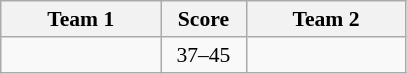<table class="wikitable" style="text-align: center; font-size:90% ">
<tr>
<th align="right" width="100">Team 1</th>
<th width="50">Score</th>
<th align="left" width="100">Team 2</th>
</tr>
<tr>
<td align=right></td>
<td align=center>37–45</td>
<td align=left><strong></strong></td>
</tr>
</table>
